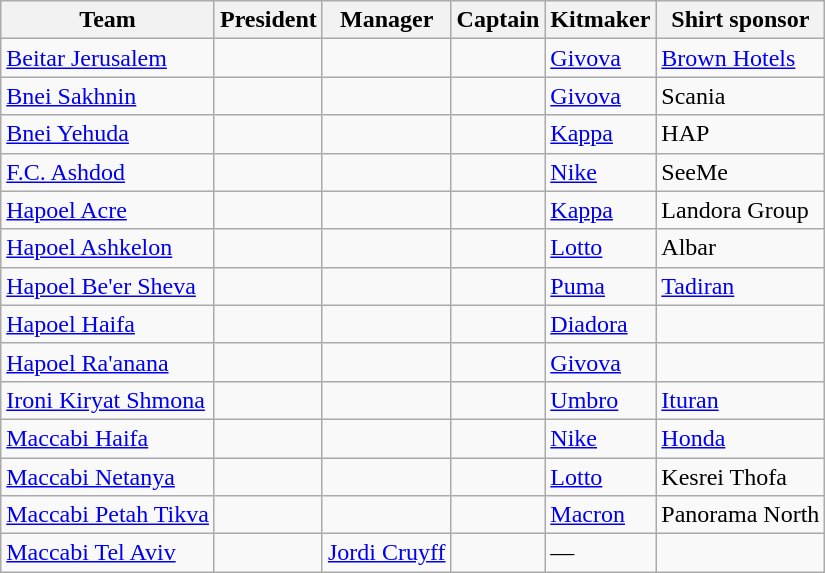<table class="wikitable sortable" style="text-align: left;">
<tr>
<th>Team</th>
<th>President</th>
<th>Manager</th>
<th>Captain</th>
<th>Kitmaker</th>
<th>Shirt sponsor</th>
</tr>
<tr>
<td><a href='#'>Beitar Jerusalem</a></td>
<td> </td>
<td> </td>
<td> </td>
<td><a href='#'>Givova</a></td>
<td><a href='#'>Brown Hotels</a></td>
</tr>
<tr>
<td><a href='#'>Bnei Sakhnin</a></td>
<td> </td>
<td> </td>
<td> </td>
<td><a href='#'>Givova</a></td>
<td>Scania</td>
</tr>
<tr>
<td><a href='#'>Bnei Yehuda</a></td>
<td> </td>
<td> </td>
<td> </td>
<td><a href='#'>Kappa</a></td>
<td>HAP</td>
</tr>
<tr>
<td><a href='#'>F.C. Ashdod</a></td>
<td> </td>
<td> </td>
<td> </td>
<td><a href='#'>Nike</a></td>
<td>SeeMe</td>
</tr>
<tr>
<td><a href='#'>Hapoel Acre</a></td>
<td> </td>
<td> </td>
<td> </td>
<td><a href='#'>Kappa</a></td>
<td>Landora Group</td>
</tr>
<tr>
<td><a href='#'>Hapoel Ashkelon</a></td>
<td> </td>
<td> </td>
<td> </td>
<td><a href='#'>Lotto</a></td>
<td>Albar</td>
</tr>
<tr>
<td><a href='#'>Hapoel Be'er Sheva</a></td>
<td> </td>
<td> </td>
<td> </td>
<td><a href='#'>Puma</a></td>
<td><a href='#'>Tadiran</a></td>
</tr>
<tr>
<td><a href='#'>Hapoel Haifa</a></td>
<td> </td>
<td> </td>
<td> </td>
<td><a href='#'>Diadora</a></td>
<td></td>
</tr>
<tr>
<td><a href='#'>Hapoel Ra'anana</a></td>
<td> </td>
<td> </td>
<td> </td>
<td><a href='#'>Givova</a></td>
<td></td>
</tr>
<tr>
<td><a href='#'>Ironi Kiryat Shmona</a></td>
<td> </td>
<td> </td>
<td> </td>
<td><a href='#'>Umbro</a></td>
<td><a href='#'>Ituran</a></td>
</tr>
<tr>
<td><a href='#'>Maccabi Haifa</a></td>
<td> </td>
<td> </td>
<td> </td>
<td><a href='#'>Nike</a></td>
<td><a href='#'>Honda</a></td>
</tr>
<tr>
<td><a href='#'>Maccabi Netanya</a></td>
<td> </td>
<td> </td>
<td> </td>
<td><a href='#'>Lotto</a></td>
<td>Kesrei Thofa</td>
</tr>
<tr>
<td><a href='#'>Maccabi Petah Tikva</a></td>
<td> </td>
<td> </td>
<td> </td>
<td><a href='#'>Macron</a></td>
<td>Panorama North</td>
</tr>
<tr>
<td><a href='#'>Maccabi Tel Aviv</a></td>
<td> </td>
<td> <a href='#'>Jordi Cruyff</a></td>
<td> </td>
<td>—</td>
<td></td>
</tr>
</table>
